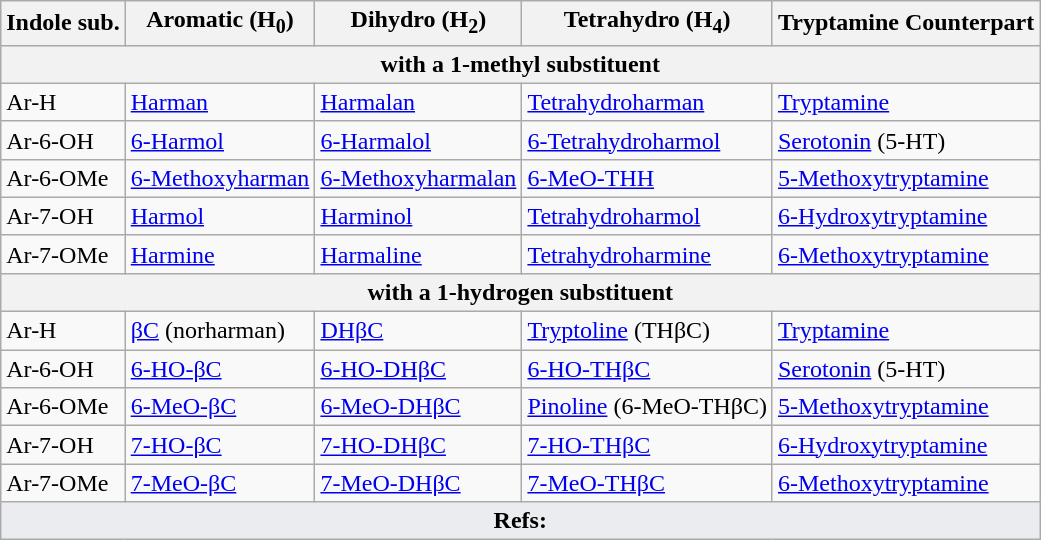<table class="wikitable">
<tr>
<th>Indole sub.</th>
<th>Aromatic (H<sub>0</sub>)</th>
<th>Dihydro (H<sub>2</sub>)</th>
<th>Tetrahydro (H<sub>4</sub>)</th>
<th>Tryptamine Counterpart</th>
</tr>
<tr>
<th colspan="5">with a 1-methyl substituent</th>
</tr>
<tr>
<td>Ar-H</td>
<td><a href='#'>Harman</a></td>
<td><a href='#'>Harmalan</a></td>
<td><a href='#'>Tetrahydroharman</a></td>
<td><a href='#'>Tryptamine</a></td>
</tr>
<tr>
<td>Ar-6-OH</td>
<td><a href='#'>6-Harmol</a></td>
<td><a href='#'>6-Harmalol</a></td>
<td><a href='#'>6-Tetrahydroharmol</a></td>
<td><a href='#'>Serotonin</a> (5-HT)</td>
</tr>
<tr>
<td>Ar-6-OMe</td>
<td><a href='#'>6-Methoxyharman</a></td>
<td><a href='#'>6-Methoxyharmalan</a></td>
<td><a href='#'>6-MeO-THH</a></td>
<td><a href='#'>5-Methoxytryptamine</a></td>
</tr>
<tr>
<td>Ar-7-OH</td>
<td><a href='#'>Harmol</a></td>
<td><a href='#'>Harminol</a></td>
<td><a href='#'>Tetrahydroharmol</a></td>
<td><a href='#'>6-Hydroxytryptamine</a></td>
</tr>
<tr>
<td>Ar-7-OMe</td>
<td><a href='#'>Harmine</a></td>
<td><a href='#'>Harmaline</a></td>
<td><a href='#'>Tetrahydroharmine</a></td>
<td><a href='#'>6-Methoxytryptamine</a></td>
</tr>
<tr>
<th colspan="5">with a 1-hydrogen substituent</th>
</tr>
<tr>
<td>Ar-H</td>
<td><a href='#'>βC</a> (norharman)</td>
<td><a href='#'>DHβC</a></td>
<td><a href='#'>Tryptoline</a> (THβC)</td>
<td><a href='#'>Tryptamine</a></td>
</tr>
<tr>
<td>Ar-6-OH</td>
<td><a href='#'>6-HO-βC</a></td>
<td><a href='#'>6-HO-DHβC</a></td>
<td><a href='#'>6-HO-THβC</a></td>
<td><a href='#'>Serotonin</a> (5-HT)</td>
</tr>
<tr>
<td>Ar-6-OMe</td>
<td><a href='#'>6-MeO-βC</a></td>
<td><a href='#'>6-MeO-DHβC</a></td>
<td><a href='#'>Pinoline</a> (6-MeO-THβC)</td>
<td><a href='#'>5-Methoxytryptamine</a></td>
</tr>
<tr>
<td>Ar-7-OH</td>
<td><a href='#'>7-HO-βC</a></td>
<td><a href='#'>7-HO-DHβC</a></td>
<td><a href='#'>7-HO-THβC</a></td>
<td><a href='#'>6-Hydroxytryptamine</a></td>
</tr>
<tr>
<td>Ar-7-OMe</td>
<td><a href='#'>7-MeO-βC</a></td>
<td><a href='#'>7-MeO-DHβC</a></td>
<td><a href='#'>7-MeO-THβC</a></td>
<td><a href='#'>6-Methoxytryptamine</a></td>
</tr>
<tr class="sortbottom">
<td colspan="5" style="width: 1px; background-color:#eaecf0; text-align: center;"><strong>Refs:</strong> </td>
</tr>
</table>
